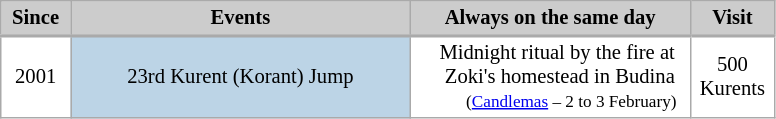<table class="wikitable plainrowheaders" cellpadding="3" cellspacing="0" border="1" style="background:#fff; font-size:86%; line-height:16px; border:grey solid 1px; border-collapse:collapse;">
<tr>
<th scope="col" style="background:#ccc; width:40px;">Since</th>
<th scope="col" style="background:#ccc; width:220px;">Events</th>
<th scope="col" style="background:#ccc; width:180px;">Always on the same day</th>
<th scope="col" style="background:#ccc; width:50px;">Visit</th>
</tr>
<tr>
<td align=center style="border-top-width:2px">2001</td>
<td align=center bgcolor=#BCD4E6 style="border-top-width:2px">23rd Kurent (Korant) Jump</td>
<td align=right style="border-top-width:2px">Midnight ritual by the fire at  <br>Zoki's homestead in Budina  <br><small>(<a href='#'>Candlemas</a> – 2 to 3 February)  </small></td>
<td align=center style="border-top-width:2px">500<br>Kurents</td>
</tr>
</table>
